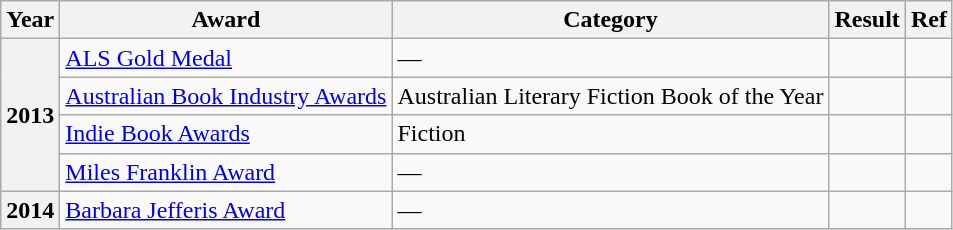<table class="wikitable">
<tr>
<th>Year</th>
<th>Award</th>
<th>Category</th>
<th>Result</th>
<th>Ref</th>
</tr>
<tr>
<th rowspan="4">2013</th>
<td><a href='#'>ALS Gold Medal</a></td>
<td>—</td>
<td></td>
<td></td>
</tr>
<tr>
<td><a href='#'>Australian Book Industry Awards</a></td>
<td>Australian Literary Fiction Book of the Year</td>
<td></td>
<td></td>
</tr>
<tr>
<td><a href='#'>Indie Book Awards</a></td>
<td>Fiction</td>
<td></td>
<td></td>
</tr>
<tr>
<td><a href='#'>Miles Franklin Award</a></td>
<td>—</td>
<td></td>
<td></td>
</tr>
<tr>
<th>2014</th>
<td><a href='#'>Barbara Jefferis Award</a></td>
<td>—</td>
<td></td>
<td></td>
</tr>
</table>
